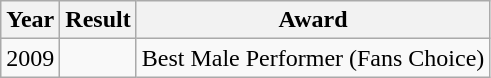<table class="wikitable">
<tr>
<th>Year</th>
<th>Result</th>
<th>Award</th>
</tr>
<tr>
<td>2009</td>
<td></td>
<td>Best Male Performer (Fans Choice)</td>
</tr>
</table>
